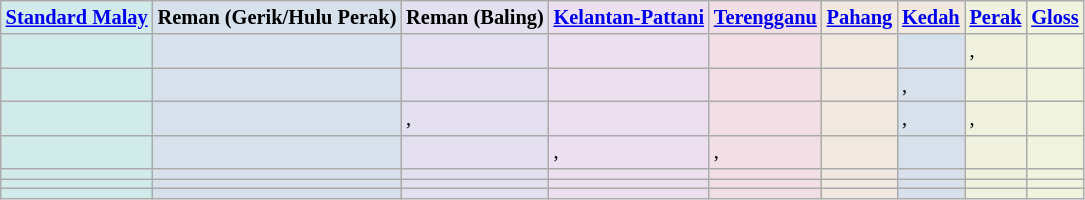<table class="wikitable" style="font-size: 85%">
<tr>
<th style="background-color: #d1ebeb"><strong><a href='#'>Standard Malay</a></strong></th>
<th style="background-color: #d6e1ec"><strong>Reman (Gerik/Hulu Perak)</strong></th>
<th style="background-color: #e4e0f0"><strong>Reman (Baling)</strong></th>
<th style="background-color: #ece0f0"><strong><a href='#'>Kelantan-Pattani</a></strong></th>
<th style="background-color: #f1dfe5"><strong><a href='#'>Terengganu</a></strong></th>
<th style="background-color: #f1e9df"><strong><a href='#'>Pahang</a></strong></th>
<th style="background-color: #f1e9df"><strong><a href='#'>Kedah</a></strong></th>
<th style="background-color: #f0f1df"><strong><a href='#'>Perak</a></strong></th>
<th style="background-color: #f0f4df"><strong><a href='#'>Gloss</a></strong></th>
</tr>
<tr>
<td style="background-color: #d1ebeb"></td>
<td style="background-color: #d6e1ec"></td>
<td style="background-color: #e4e0f0"></td>
<td style="background-color: #ece0f0"></td>
<td style="background-color: #f1dfe5"></td>
<td style="background-color: #f1e9df"></td>
<td style="background-color: #d6e1ec"></td>
<td style="background-color: #f0f1df">, </td>
<td style="background-color: #f0f4df"></td>
</tr>
<tr>
<td style="background-color: #d1ebeb"></td>
<td style="background-color: #d6e1ec"></td>
<td style="background-color: #e4e0f0"></td>
<td style="background-color: #ece0f0"></td>
<td style="background-color: #f1dfe5"></td>
<td style="background-color: #f1e9df"></td>
<td style="background-color: #d6e1ec">, </td>
<td style="background-color: #f0f1df"></td>
<td style="background-color: #f0f4df"></td>
</tr>
<tr>
<td style="background-color: #d1ebeb"></td>
<td style="background-color: #d6e1ec"></td>
<td style="background-color: #e4e0f0">, </td>
<td style="background-color: #ece0f0"></td>
<td style="background-color: #f1dfe5"></td>
<td style="background-color: #f1e9df"></td>
<td style="background-color: #d6e1ec">, </td>
<td style="background-color: #f0f1df">, </td>
<td style="background-color: #f0f4df"></td>
</tr>
<tr>
<td style="background-color: #d1ebeb"></td>
<td style="background-color: #d6e1ec"></td>
<td style="background-color: #e4e0f0"></td>
<td style="background-color: #ece0f0">, </td>
<td style="background-color: #f1dfe5">, </td>
<td style="background-color: #f1e9df"></td>
<td style="background-color: #d6e1ec"></td>
<td style="background-color: #f0f1df"></td>
<td style="background-color: #f0f4df"></td>
</tr>
<tr>
<td style="background-color: #d1ebeb"></td>
<td style="background-color: #d6e1ec"></td>
<td style="background-color: #e4e0f0"></td>
<td style="background-color: #ece0f0"></td>
<td style="background-color: #f1dfe5"></td>
<td style="background-color: #f1e9df"></td>
<td style="background-color: #d6e1ec"></td>
<td style="background-color: #f0f1df"></td>
<td style="background-color: #f0f4df"></td>
</tr>
<tr>
<td style="background-color: #d1ebeb"></td>
<td style="background-color: #d6e1ec"></td>
<td style="background-color: #e4e0f0"></td>
<td style="background-color: #ece0f0"></td>
<td style="background-color: #f1dfe5"></td>
<td style="background-color: #f1e9df"></td>
<td style="background-color: #d6e1ec"></td>
<td style="background-color: #f0f1df"></td>
<td style="background-color: #f0f4df"></td>
</tr>
<tr>
<td style="background-color: #d1ebeb"></td>
<td style="background-color: #d6e1ec"></td>
<td style="background-color: #e4e0f0"></td>
<td style="background-color: #ece0f0"></td>
<td style="background-color: #f1dfe5"></td>
<td style="background-color: #f1e9df"></td>
<td style="background-color: #d6e1ec"></td>
<td style="background-color: #f0f1df"></td>
<td style="background-color: #f0f4df"></td>
</tr>
</table>
